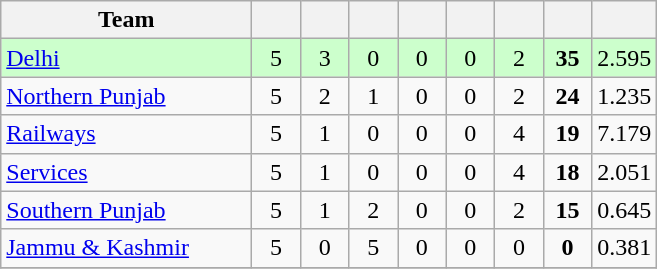<table class="wikitable" style="text-align:center">
<tr>
<th style="width:160px">Team</th>
<th style="width:25px"></th>
<th style="width:25px"></th>
<th style="width:25px"></th>
<th style="width:25px"></th>
<th style="width:25px"></th>
<th style="width:25px"></th>
<th style="width:25px"></th>
<th style="width:25px;"></th>
</tr>
<tr style="background:#cfc;">
<td style="text-align:left"><a href='#'>Delhi</a></td>
<td>5</td>
<td>3</td>
<td>0</td>
<td>0</td>
<td>0</td>
<td>2</td>
<td><strong>35</strong></td>
<td>2.595</td>
</tr>
<tr>
<td style="text-align:left"><a href='#'>Northern Punjab</a></td>
<td>5</td>
<td>2</td>
<td>1</td>
<td>0</td>
<td>0</td>
<td>2</td>
<td><strong>24</strong></td>
<td>1.235</td>
</tr>
<tr>
<td style="text-align:left"><a href='#'>Railways</a> </td>
<td>5</td>
<td>1</td>
<td>0</td>
<td>0</td>
<td>0</td>
<td>4</td>
<td><strong>19</strong></td>
<td>7.179</td>
</tr>
<tr>
<td style="text-align:left"><a href='#'>Services</a> </td>
<td>5</td>
<td>1</td>
<td>0</td>
<td>0</td>
<td>0</td>
<td>4</td>
<td><strong>18</strong></td>
<td>2.051</td>
</tr>
<tr>
<td style="text-align:left"><a href='#'>Southern Punjab</a></td>
<td>5</td>
<td>1</td>
<td>2</td>
<td>0</td>
<td>0</td>
<td>2</td>
<td><strong>15</strong></td>
<td>0.645</td>
</tr>
<tr>
<td style="text-align:left"><a href='#'>Jammu & Kashmir</a></td>
<td>5</td>
<td>0</td>
<td>5</td>
<td>0</td>
<td>0</td>
<td>0</td>
<td><strong>0</strong></td>
<td>0.381</td>
</tr>
<tr>
</tr>
</table>
